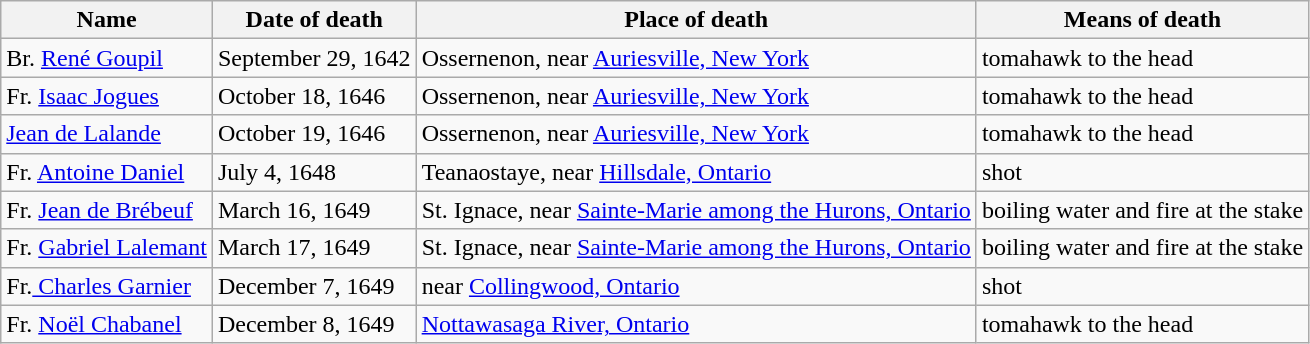<table class="wikitable sortable">
<tr>
<th>Name</th>
<th>Date of death</th>
<th>Place of death</th>
<th>Means of death</th>
</tr>
<tr>
<td data-sort-value="Goupil">Br. <a href='#'>René Goupil</a></td>
<td data-sort-value="1642">September 29, 1642</td>
<td>Ossernenon, near <a href='#'>Auriesville, New York</a></td>
<td>tomahawk to the head</td>
</tr>
<tr>
<td data-sort-value="Jogues">Fr. <a href='#'>Isaac Jogues</a></td>
<td data-sort-value="1646">October 18, 1646</td>
<td>Ossernenon, near <a href='#'>Auriesville, New York</a></td>
<td>tomahawk to the head</td>
</tr>
<tr>
<td data-sort-value="Lalande"><a href='#'>Jean de Lalande</a></td>
<td data-sort-value="1646">October 19, 1646</td>
<td>Ossernenon, near <a href='#'>Auriesville, New York</a></td>
<td>tomahawk to the head</td>
</tr>
<tr>
<td data-sort-value="Daniel">Fr. <a href='#'>Antoine Daniel</a></td>
<td data-sort-value="1648">July 4, 1648</td>
<td>Teanaostaye, near <a href='#'>Hillsdale, Ontario</a></td>
<td>shot</td>
</tr>
<tr>
<td data-sort-value="Brébeuf">Fr. <a href='#'>Jean de Brébeuf</a></td>
<td data-sort-value="1649">March 16, 1649</td>
<td>St. Ignace, near <a href='#'>Sainte-Marie among the Hurons, Ontario</a></td>
<td>boiling water and fire at the stake</td>
</tr>
<tr>
<td data-sort-value="Lalemant">Fr. <a href='#'>Gabriel Lalemant</a></td>
<td data-sort-value="1649a">March 17, 1649</td>
<td>St. Ignace, near <a href='#'>Sainte-Marie among the Hurons, Ontario</a></td>
<td>boiling water and fire at the stake</td>
</tr>
<tr>
<td data-sort-value="Garnier">Fr.<a href='#'> Charles Garnier</a></td>
<td data-sort-value="1649b">December 7, 1649</td>
<td>near <a href='#'>Collingwood, Ontario</a></td>
<td>shot</td>
</tr>
<tr>
<td data-sort-value="Chabanel">Fr. <a href='#'>Noël Chabanel</a></td>
<td data-sort-value="1649c">December 8, 1649</td>
<td><a href='#'>Nottawasaga River, Ontario</a></td>
<td>tomahawk to the head</td>
</tr>
</table>
